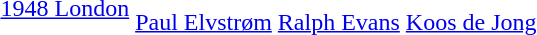<table>
<tr>
<td><a href='#'> 1948 London</a> <br></td>
<td><br><a href='#'>Paul Elvstrøm</a></td>
<td><br><a href='#'>Ralph Evans</a></td>
<td><br><a href='#'>Koos de Jong</a></td>
</tr>
</table>
